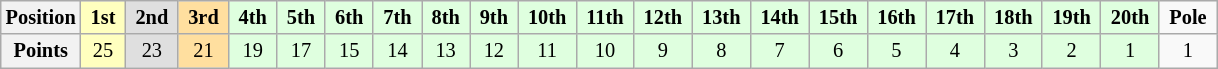<table class="wikitable" style="font-size:85%; text-align:center">
<tr>
<th>Position</th>
<td style="background:#FFFFBF;"> <strong>1st</strong> </td>
<td style="background:#DFDFDF;"> <strong>2nd</strong> </td>
<td style="background:#FFDF9F;"> <strong>3rd</strong> </td>
<td style="background:#DFFFDF;"> <strong>4th</strong> </td>
<td style="background:#DFFFDF;"> <strong>5th</strong> </td>
<td style="background:#DFFFDF;"> <strong>6th</strong> </td>
<td style="background:#DFFFDF;"> <strong>7th</strong> </td>
<td style="background:#DFFFDF;"> <strong>8th</strong> </td>
<td style="background:#DFFFDF;"> <strong>9th</strong> </td>
<td style="background:#DFFFDF;"> <strong>10th</strong> </td>
<td style="background:#DFFFDF;"> <strong>11th</strong> </td>
<td style="background:#DFFFDF;"> <strong>12th</strong> </td>
<td style="background:#DFFFDF;"> <strong>13th</strong> </td>
<td style="background:#DFFFDF;"> <strong>14th</strong> </td>
<td style="background:#DFFFDF;"> <strong>15th</strong> </td>
<td style="background:#DFFFDF;"> <strong>16th</strong> </td>
<td style="background:#DFFFDF;"> <strong>17th</strong> </td>
<td style="background:#DFFFDF;"> <strong>18th</strong> </td>
<td style="background:#DFFFDF;"> <strong>19th</strong> </td>
<td style="background:#DFFFDF;"> <strong>20th</strong> </td>
<td> <strong>Pole</strong> </td>
</tr>
<tr>
<th>Points</th>
<td style="background:#FFFFBF;">25</td>
<td style="background:#DFDFDF;">23</td>
<td style="background:#FFDF9F;">21</td>
<td style="background:#DFFFDF;">19</td>
<td style="background:#DFFFDF;">17</td>
<td style="background:#DFFFDF;">15</td>
<td style="background:#DFFFDF;">14</td>
<td style="background:#DFFFDF;">13</td>
<td style="background:#DFFFDF;">12</td>
<td style="background:#DFFFDF;">11</td>
<td style="background:#DFFFDF;">10</td>
<td style="background:#DFFFDF;">9</td>
<td style="background:#DFFFDF;">8</td>
<td style="background:#DFFFDF;">7</td>
<td style="background:#DFFFDF;">6</td>
<td style="background:#DFFFDF;">5</td>
<td style="background:#DFFFDF;">4</td>
<td style="background:#DFFFDF;">3</td>
<td style="background:#DFFFDF;">2</td>
<td style="background:#DFFFDF;">1</td>
<td>1</td>
</tr>
</table>
